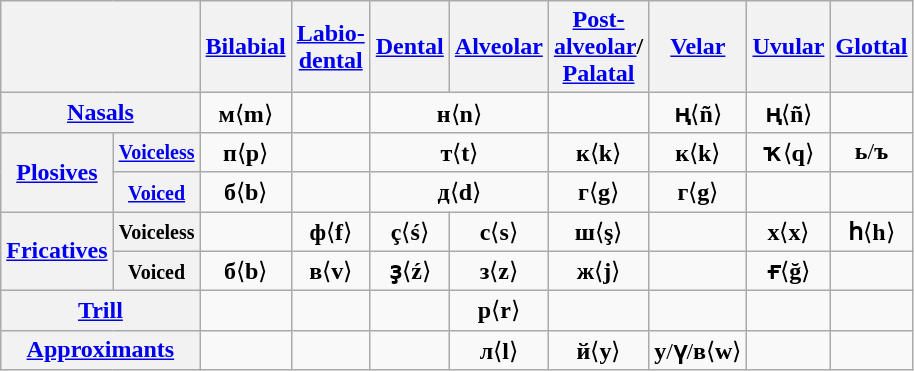<table class="wikitable">
<tr>
<th colspan="2"></th>
<th><a href='#'>Bilabial</a></th>
<th><a href='#'>Labio-<br>dental</a></th>
<th><a href='#'>Dental</a></th>
<th><a href='#'>Alveolar</a></th>
<th><a href='#'>Post-<br>alveolar</a>/<br><a href='#'>Palatal</a></th>
<th><a href='#'>Velar</a></th>
<th><a href='#'>Uvular</a></th>
<th><a href='#'>Glottal</a></th>
</tr>
<tr align=center>
<th colspan="2"><a href='#'>Nasals</a></th>
<td><strong>м</strong>⟨<strong>m</strong>⟩<br></td>
<td></td>
<td colspan="2"><strong>н</strong>⟨<strong>n</strong>⟩<br></td>
<td></td>
<td><strong>ң</strong>⟨<strong>ñ</strong>⟩<br></td>
<td><strong>ң</strong>⟨<strong>ñ</strong>⟩<br></td>
<td></td>
</tr>
<tr align=center>
<th rowspan="2"><a href='#'>Plosives</a></th>
<th><small><a href='#'>Voiceless</a></small></th>
<td><strong>п</strong>⟨<strong>p</strong>⟩<br></td>
<td></td>
<td colspan="2"><strong>т</strong>⟨<strong>t</strong>⟩<br></td>
<td><strong>к</strong>⟨<strong>k</strong>⟩<br></td>
<td><strong>к</strong>⟨<strong>k</strong>⟩<br></td>
<td><strong>ҡ</strong>⟨<strong>q</strong>⟩<br></td>
<td><strong>ь</strong>/<strong>ъ</strong><br></td>
</tr>
<tr align="center">
<th><small><a href='#'>Voiced</a></small></th>
<td><strong>б</strong>⟨<strong>b</strong>⟩<br></td>
<td></td>
<td colspan="2"><strong>д</strong>⟨<strong>d</strong>⟩<br></td>
<td><strong>г</strong>⟨<strong>g</strong>⟩<br></td>
<td><strong>г</strong>⟨<strong>g</strong>⟩<br></td>
<td></td>
<td></td>
</tr>
<tr align="center">
<th rowspan="2"><a href='#'>Fricatives</a></th>
<th><small>Voiceless</small></th>
<td></td>
<td><strong>ф</strong>⟨<strong>f</strong>⟩<br></td>
<td><strong>ç</strong>⟨<strong>ś</strong>⟩<br></td>
<td><strong>с</strong>⟨<strong>s</strong>⟩<br></td>
<td><strong>ш</strong>⟨<strong>ş</strong>⟩<br></td>
<td></td>
<td><strong>х</strong>⟨<strong>x</strong>⟩<br></td>
<td><strong>һ</strong>⟨<strong>h</strong>⟩<br></td>
</tr>
<tr align="center">
<th><small>Voiced</small></th>
<td><strong>б</strong>⟨<strong>b</strong>⟩<br></td>
<td><strong>в</strong>⟨<strong>v</strong>⟩<br></td>
<td><strong>ҙ</strong>⟨<strong>ź</strong>⟩<br></td>
<td><strong>з</strong>⟨<strong>z</strong>⟩<br></td>
<td><strong>ж</strong>⟨<strong>j</strong>⟩<br></td>
<td></td>
<td><strong>ғ</strong>⟨<strong>ğ</strong>⟩<br></td>
<td></td>
</tr>
<tr align="center">
<th colspan="2"><a href='#'>Trill</a></th>
<td></td>
<td></td>
<td></td>
<td><strong>р</strong>⟨<strong>r</strong>⟩<br></td>
<td></td>
<td></td>
<td></td>
<td></td>
</tr>
<tr align="center">
<th colspan="2"><a href='#'>Approximants</a></th>
<td></td>
<td></td>
<td></td>
<td><strong>л</strong>⟨<strong>l</strong>⟩<br></td>
<td><strong>й</strong>⟨<strong>y</strong>⟩<br></td>
<td><strong>у</strong>/<strong>ү</strong>/<strong>в</strong>⟨<strong>w</strong>⟩<br></td>
<td></td>
<td></td>
</tr>
</table>
